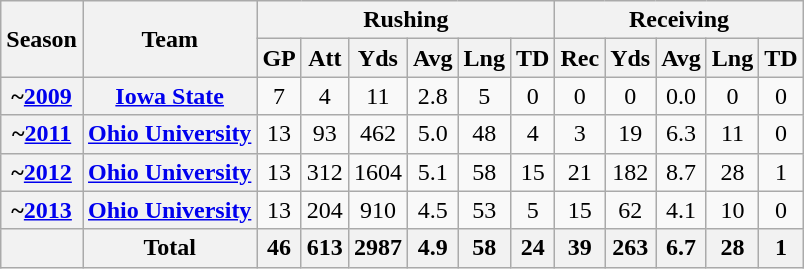<table class=wikitable style="text-align:center;">
<tr>
<th rowspan=2>Season</th>
<th rowspan=2>Team</th>
<th colspan=6>Rushing</th>
<th colspan=5>Receiving</th>
</tr>
<tr>
<th>GP</th>
<th>Att</th>
<th>Yds</th>
<th>Avg</th>
<th>Lng</th>
<th>TD</th>
<th>Rec</th>
<th>Yds</th>
<th>Avg</th>
<th>Lng</th>
<th>TD</th>
</tr>
<tr>
<th>~<a href='#'>2009</a></th>
<th><a href='#'>Iowa State</a></th>
<td>7</td>
<td>4</td>
<td>11</td>
<td>2.8</td>
<td>5</td>
<td>0</td>
<td>0</td>
<td>0</td>
<td>0.0</td>
<td>0</td>
<td>0</td>
</tr>
<tr>
<th>~<a href='#'>2011</a></th>
<th><a href='#'>Ohio University</a></th>
<td>13</td>
<td>93</td>
<td>462</td>
<td>5.0</td>
<td>48</td>
<td>4</td>
<td>3</td>
<td>19</td>
<td>6.3</td>
<td>11</td>
<td>0</td>
</tr>
<tr>
<th>~<a href='#'>2012</a></th>
<th><a href='#'>Ohio University</a></th>
<td>13</td>
<td>312</td>
<td>1604</td>
<td>5.1</td>
<td>58</td>
<td>15</td>
<td>21</td>
<td>182</td>
<td>8.7</td>
<td>28</td>
<td>1</td>
</tr>
<tr>
<th>~<a href='#'>2013</a></th>
<th><a href='#'>Ohio University</a></th>
<td>13</td>
<td>204</td>
<td>910</td>
<td>4.5</td>
<td>53</td>
<td>5</td>
<td>15</td>
<td>62</td>
<td>4.1</td>
<td>10</td>
<td>0</td>
</tr>
<tr>
<th></th>
<th>Total</th>
<th>46</th>
<th>613</th>
<th>2987</th>
<th>4.9</th>
<th>58</th>
<th>24</th>
<th>39</th>
<th>263</th>
<th>6.7</th>
<th>28</th>
<th>1</th>
</tr>
</table>
